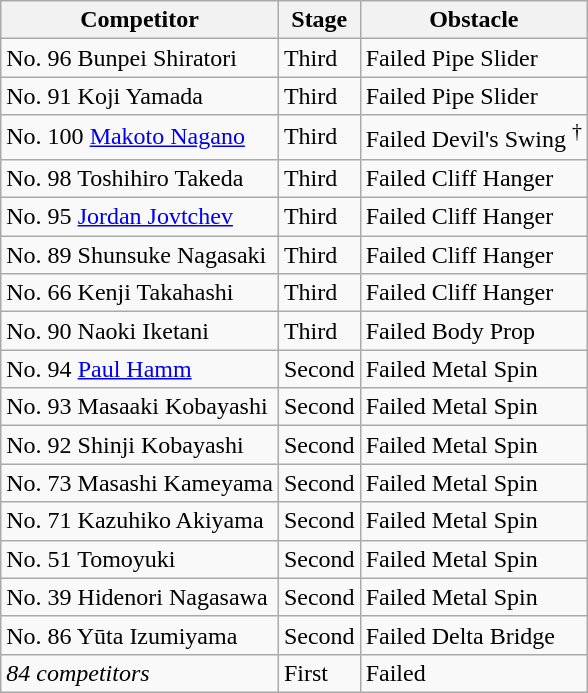<table class="wikitable">
<tr>
<th>Competitor</th>
<th>Stage</th>
<th>Obstacle</th>
</tr>
<tr>
<td>No. 96 Bunpei Shiratori</td>
<td>Third</td>
<td>Failed Pipe Slider</td>
</tr>
<tr>
<td>No. 91 Koji Yamada</td>
<td>Third</td>
<td>Failed Pipe Slider</td>
</tr>
<tr>
<td>No. 100 <a href='#'>Makoto Nagano</a></td>
<td>Third</td>
<td>Failed Devil's Swing <sup>†</sup></td>
</tr>
<tr>
<td>No. 98 Toshihiro Takeda</td>
<td>Third</td>
<td>Failed Cliff Hanger</td>
</tr>
<tr>
<td>No. 95 <a href='#'>Jordan Jovtchev</a></td>
<td>Third</td>
<td>Failed Cliff Hanger</td>
</tr>
<tr>
<td>No. 89 Shunsuke Nagasaki</td>
<td>Third</td>
<td>Failed Cliff Hanger</td>
</tr>
<tr>
<td>No. 66 Kenji Takahashi</td>
<td>Third</td>
<td>Failed Cliff Hanger</td>
</tr>
<tr>
<td>No. 90 Naoki Iketani</td>
<td>Third</td>
<td>Failed Body Prop</td>
</tr>
<tr>
<td>No. 94 <a href='#'>Paul Hamm</a></td>
<td>Second</td>
<td>Failed Metal Spin</td>
</tr>
<tr>
<td>No. 93 Masaaki Kobayashi</td>
<td>Second</td>
<td>Failed Metal Spin</td>
</tr>
<tr>
<td>No. 92 Shinji Kobayashi</td>
<td>Second</td>
<td>Failed Metal Spin</td>
</tr>
<tr>
<td>No. 73 Masashi Kameyama</td>
<td>Second</td>
<td>Failed Metal Spin</td>
</tr>
<tr>
<td>No. 71 Kazuhiko Akiyama</td>
<td>Second</td>
<td>Failed Metal Spin</td>
</tr>
<tr>
<td>No. 51 Tomoyuki</td>
<td>Second</td>
<td>Failed Metal Spin</td>
</tr>
<tr>
<td>No. 39 Hidenori Nagasawa</td>
<td>Second</td>
<td>Failed Metal Spin</td>
</tr>
<tr>
<td>No. 86 Yūta Izumiyama</td>
<td>Second</td>
<td>Failed Delta Bridge</td>
</tr>
<tr>
<td><em>84 competitors</em></td>
<td>First</td>
<td>Failed</td>
</tr>
</table>
